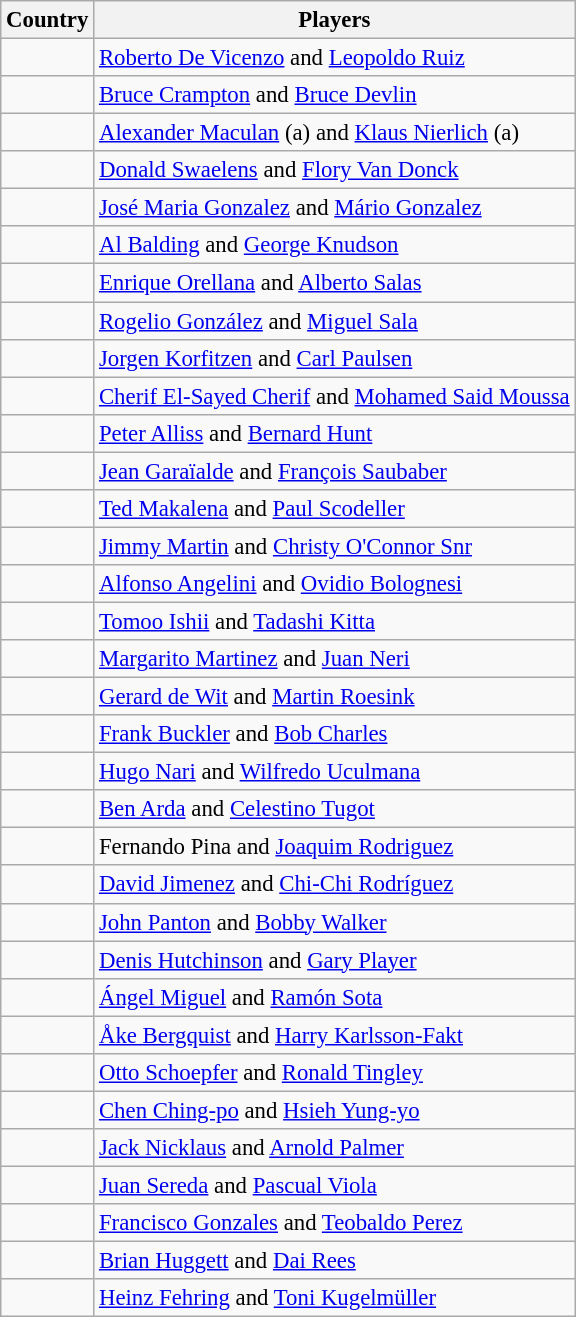<table class="wikitable" style="font-size:95%;">
<tr>
<th>Country</th>
<th>Players</th>
</tr>
<tr>
<td></td>
<td><a href='#'>Roberto De Vicenzo</a> and <a href='#'>Leopoldo Ruiz</a></td>
</tr>
<tr>
<td></td>
<td><a href='#'>Bruce Crampton</a> and <a href='#'>Bruce Devlin</a></td>
</tr>
<tr>
<td></td>
<td><a href='#'>Alexander Maculan</a> (a) and <a href='#'>Klaus Nierlich</a> (a)</td>
</tr>
<tr>
<td></td>
<td><a href='#'>Donald Swaelens</a> and <a href='#'>Flory Van Donck</a></td>
</tr>
<tr>
<td></td>
<td><a href='#'>José Maria Gonzalez</a> and <a href='#'>Mário Gonzalez</a></td>
</tr>
<tr>
<td></td>
<td><a href='#'>Al Balding</a> and <a href='#'>George Knudson</a></td>
</tr>
<tr>
<td></td>
<td><a href='#'>Enrique Orellana</a> and <a href='#'>Alberto Salas</a></td>
</tr>
<tr>
<td></td>
<td><a href='#'>Rogelio González</a> and <a href='#'>Miguel Sala</a></td>
</tr>
<tr>
<td></td>
<td><a href='#'>Jorgen Korfitzen</a> and <a href='#'>Carl Paulsen</a></td>
</tr>
<tr>
<td></td>
<td><a href='#'>Cherif El-Sayed Cherif</a> and <a href='#'>Mohamed Said Moussa</a></td>
</tr>
<tr>
<td></td>
<td><a href='#'>Peter Alliss</a> and <a href='#'>Bernard Hunt</a></td>
</tr>
<tr>
<td></td>
<td><a href='#'>Jean Garaïalde</a> and <a href='#'>François Saubaber</a></td>
</tr>
<tr>
<td></td>
<td><a href='#'>Ted Makalena</a> and <a href='#'>Paul Scodeller</a></td>
</tr>
<tr>
<td></td>
<td><a href='#'>Jimmy Martin</a> and <a href='#'>Christy O'Connor Snr</a></td>
</tr>
<tr>
<td></td>
<td><a href='#'>Alfonso Angelini</a> and <a href='#'>Ovidio Bolognesi</a></td>
</tr>
<tr>
<td></td>
<td><a href='#'>Tomoo Ishii</a> and <a href='#'>Tadashi Kitta</a></td>
</tr>
<tr>
<td></td>
<td><a href='#'>Margarito Martinez</a> and <a href='#'>Juan Neri</a></td>
</tr>
<tr>
<td></td>
<td><a href='#'>Gerard de Wit</a> and <a href='#'>Martin Roesink</a></td>
</tr>
<tr>
<td></td>
<td><a href='#'>Frank Buckler</a> and <a href='#'>Bob Charles</a></td>
</tr>
<tr>
<td></td>
<td><a href='#'>Hugo Nari</a> and <a href='#'>Wilfredo Uculmana</a></td>
</tr>
<tr>
<td></td>
<td><a href='#'>Ben Arda</a> and <a href='#'>Celestino Tugot</a></td>
</tr>
<tr>
<td></td>
<td>Fernando Pina and <a href='#'>Joaquim Rodriguez</a></td>
</tr>
<tr>
<td></td>
<td><a href='#'>David Jimenez</a> and <a href='#'>Chi-Chi Rodríguez</a></td>
</tr>
<tr>
<td></td>
<td><a href='#'>John Panton</a> and <a href='#'>Bobby Walker</a></td>
</tr>
<tr>
<td></td>
<td><a href='#'>Denis Hutchinson</a> and <a href='#'>Gary Player</a></td>
</tr>
<tr>
<td></td>
<td><a href='#'>Ángel Miguel</a> and <a href='#'>Ramón Sota</a></td>
</tr>
<tr>
<td></td>
<td><a href='#'>Åke Bergquist</a> and <a href='#'>Harry Karlsson-Fakt</a></td>
</tr>
<tr>
<td></td>
<td><a href='#'>Otto Schoepfer</a> and <a href='#'>Ronald Tingley</a></td>
</tr>
<tr>
<td></td>
<td><a href='#'>Chen Ching-po</a> and <a href='#'>Hsieh Yung-yo</a></td>
</tr>
<tr>
<td></td>
<td><a href='#'>Jack Nicklaus</a> and <a href='#'>Arnold Palmer</a></td>
</tr>
<tr>
<td></td>
<td><a href='#'>Juan Sereda</a> and <a href='#'>Pascual Viola</a></td>
</tr>
<tr>
<td></td>
<td><a href='#'>Francisco Gonzales</a> and <a href='#'>Teobaldo Perez</a></td>
</tr>
<tr>
<td></td>
<td><a href='#'>Brian Huggett</a> and <a href='#'>Dai Rees</a></td>
</tr>
<tr>
<td></td>
<td><a href='#'>Heinz Fehring</a> and <a href='#'>Toni Kugelmüller</a></td>
</tr>
</table>
